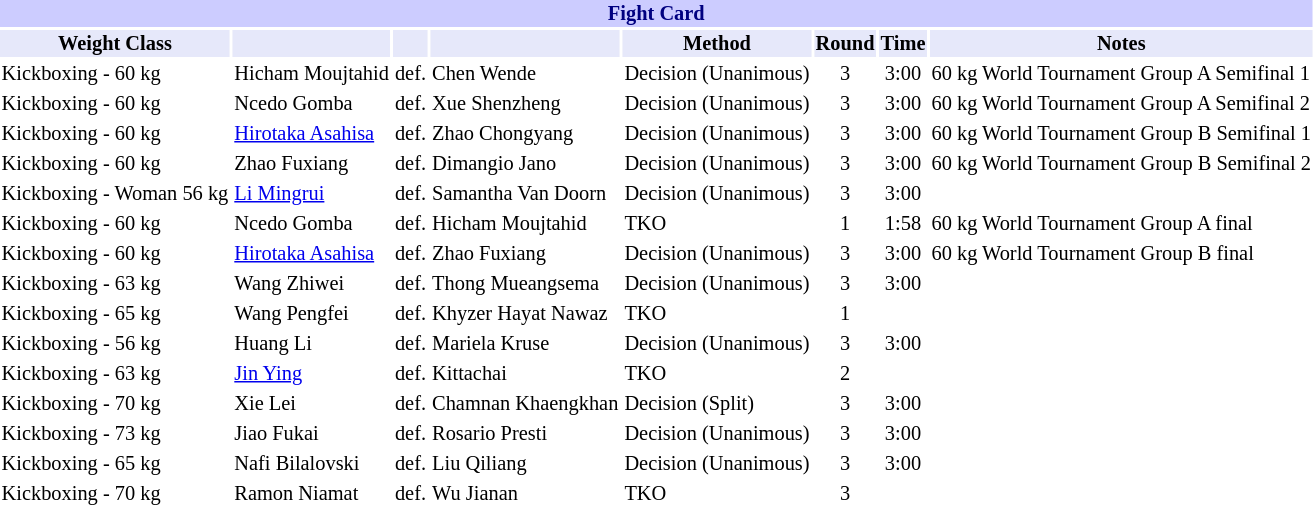<table class="toccolours" style="font-size: 85%;">
<tr>
<th colspan="8" style="background-color: #ccf; color: #000080; text-align: center;"><strong>Fight Card</strong></th>
</tr>
<tr>
<th colspan="1" style="background-color: #E6E8FA; color: #000000; text-align: center;">Weight Class</th>
<th colspan="1" style="background-color: #E6E8FA; color: #000000; text-align: center;"></th>
<th colspan="1" style="background-color: #E6E8FA; color: #000000; text-align: center;"></th>
<th colspan="1" style="background-color: #E6E8FA; color: #000000; text-align: center;"></th>
<th colspan="1" style="background-color: #E6E8FA; color: #000000; text-align: center;">Method</th>
<th colspan="1" style="background-color: #E6E8FA; color: #000000; text-align: center;">Round</th>
<th colspan="1" style="background-color: #E6E8FA; color: #000000; text-align: center;">Time</th>
<th colspan="1" style="background-color: #E6E8FA; color: #000000; text-align: center;">Notes</th>
</tr>
<tr>
<td>Kickboxing - 60 kg</td>
<td> Hicham Moujtahid</td>
<td align=center>def.</td>
<td> Chen Wende</td>
<td>Decision (Unanimous)</td>
<td align=center>3</td>
<td align=center>3:00</td>
<td>60 kg World Tournament Group A Semifinal 1</td>
</tr>
<tr>
<td>Kickboxing - 60 kg</td>
<td> Ncedo Gomba</td>
<td align=center>def.</td>
<td> Xue Shenzheng</td>
<td>Decision (Unanimous)</td>
<td align=center>3</td>
<td align=center>3:00</td>
<td>60 kg World Tournament Group A Semifinal 2</td>
</tr>
<tr>
<td>Kickboxing - 60 kg</td>
<td> <a href='#'>Hirotaka Asahisa</a></td>
<td align=center>def.</td>
<td> Zhao Chongyang</td>
<td>Decision (Unanimous)</td>
<td align=center>3</td>
<td align=center>3:00</td>
<td>60 kg World Tournament Group B Semifinal 1</td>
</tr>
<tr>
<td>Kickboxing - 60 kg</td>
<td> Zhao Fuxiang</td>
<td align=center>def.</td>
<td> Dimangio Jano</td>
<td>Decision (Unanimous)</td>
<td align=center>3</td>
<td align=center>3:00</td>
<td>60 kg World Tournament Group B Semifinal 2</td>
</tr>
<tr>
<td>Kickboxing - Woman 56 kg</td>
<td> <a href='#'>Li Mingrui</a></td>
<td align=center>def.</td>
<td> Samantha Van Doorn</td>
<td>Decision (Unanimous)</td>
<td align=center>3</td>
<td align=center>3:00</td>
<td></td>
</tr>
<tr>
<td>Kickboxing - 60 kg</td>
<td> Ncedo Gomba</td>
<td align=center>def.</td>
<td> Hicham Moujtahid</td>
<td>TKO</td>
<td align=center>1</td>
<td align=center>1:58</td>
<td>60 kg World Tournament Group A final</td>
</tr>
<tr>
<td>Kickboxing - 60 kg</td>
<td> <a href='#'>Hirotaka Asahisa</a></td>
<td align=center>def.</td>
<td> Zhao Fuxiang</td>
<td>Decision (Unanimous)</td>
<td align=center>3</td>
<td align=center>3:00</td>
<td>60 kg World Tournament Group B final</td>
</tr>
<tr>
<td>Kickboxing - 63 kg</td>
<td> Wang Zhiwei</td>
<td align=center>def.</td>
<td> Thong Mueangsema</td>
<td>Decision (Unanimous)</td>
<td align=center>3</td>
<td align=center>3:00</td>
<td></td>
</tr>
<tr>
<td>Kickboxing - 65 kg</td>
<td> Wang Pengfei</td>
<td align=center>def.</td>
<td> Khyzer Hayat Nawaz</td>
<td>TKO</td>
<td align=center>1</td>
<td align=center></td>
<td></td>
</tr>
<tr>
<td>Kickboxing - 56 kg</td>
<td> Huang Li</td>
<td align=center>def.</td>
<td> Mariela Kruse</td>
<td>Decision (Unanimous)</td>
<td align=center>3</td>
<td align=center>3:00</td>
<td></td>
</tr>
<tr>
<td>Kickboxing - 63 kg</td>
<td> <a href='#'>Jin Ying</a></td>
<td align=center>def.</td>
<td> Kittachai</td>
<td>TKO</td>
<td align=center>2</td>
<td align=center></td>
<td></td>
</tr>
<tr>
<td>Kickboxing - 70 kg</td>
<td> Xie Lei</td>
<td align=center>def.</td>
<td> Chamnan Khaengkhan</td>
<td>Decision (Split)</td>
<td align=center>3</td>
<td align=center>3:00</td>
<td></td>
</tr>
<tr>
<td>Kickboxing - 73 kg</td>
<td> Jiao Fukai</td>
<td align=center>def.</td>
<td> Rosario Presti</td>
<td>Decision (Unanimous)</td>
<td align=center>3</td>
<td align=center>3:00</td>
<td></td>
</tr>
<tr>
<td>Kickboxing - 65 kg</td>
<td> Nafi Bilalovski</td>
<td align=center>def.</td>
<td> Liu Qiliang</td>
<td>Decision (Unanimous)</td>
<td align=center>3</td>
<td align=center>3:00</td>
<td></td>
</tr>
<tr>
<td>Kickboxing - 70 kg</td>
<td> Ramon Niamat</td>
<td align=center>def.</td>
<td> Wu Jianan</td>
<td>TKO</td>
<td align=center>3</td>
<td align=center></td>
<td></td>
</tr>
<tr>
</tr>
</table>
